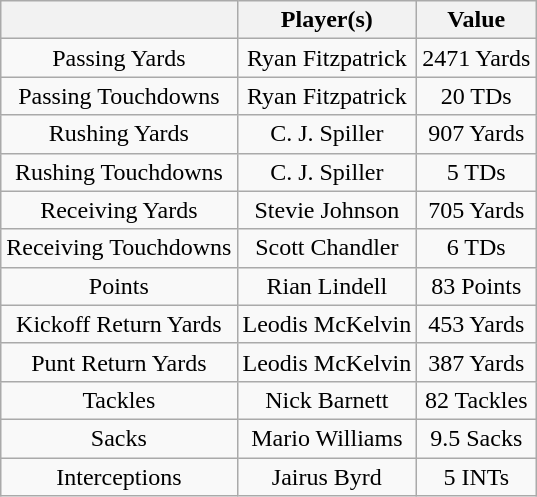<table class="wikitable">
<tr>
<th></th>
<th>Player(s)</th>
<th>Value</th>
</tr>
<tr style="background:#ffddoo; text-align:center;">
<td>Passing Yards</td>
<td>Ryan Fitzpatrick</td>
<td>2471 Yards</td>
</tr>
<tr style="background:#ffddoo; text-align:center;">
<td>Passing Touchdowns</td>
<td>Ryan Fitzpatrick</td>
<td>20 TDs</td>
</tr>
<tr style="background:#ffddoo; text-align:center;">
<td>Rushing Yards</td>
<td>C. J. Spiller</td>
<td>907 Yards</td>
</tr>
<tr style="background:#ffddoo; text-align:center;">
<td>Rushing Touchdowns</td>
<td>C. J. Spiller</td>
<td>5 TDs</td>
</tr>
<tr style="background:#ffddoo; text-align:center;">
<td>Receiving Yards</td>
<td>Stevie Johnson</td>
<td>705 Yards</td>
</tr>
<tr style="background:#ffddoo; text-align:center;">
<td>Receiving Touchdowns</td>
<td>Scott Chandler</td>
<td>6 TDs</td>
</tr>
<tr style="background:#ffddoo; text-align:center;">
<td>Points</td>
<td>Rian Lindell</td>
<td>83 Points</td>
</tr>
<tr style="background:#ffddoo; text-align:center;">
<td>Kickoff Return Yards</td>
<td>Leodis McKelvin</td>
<td>453 Yards</td>
</tr>
<tr style="background:#ffddoo; text-align:center;">
<td>Punt Return Yards</td>
<td>Leodis McKelvin</td>
<td>387 Yards</td>
</tr>
<tr style="background:#ffddoo; text-align:center;">
<td>Tackles</td>
<td>Nick Barnett</td>
<td>82 Tackles</td>
</tr>
<tr style="background:#ffddoo; text-align:center;">
<td>Sacks</td>
<td>Mario Williams</td>
<td>9.5 Sacks</td>
</tr>
<tr style="background:#ffddoo; text-align:center;">
<td>Interceptions</td>
<td>Jairus Byrd</td>
<td>5 INTs</td>
</tr>
</table>
